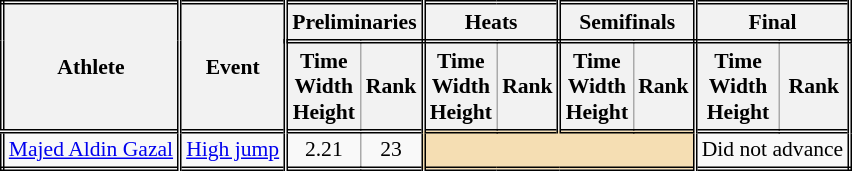<table class=wikitable style="font-size:90%; border: double;">
<tr>
<th rowspan="2" style="border-right:double">Athlete</th>
<th rowspan="2" style="border-right:double">Event</th>
<th colspan="2" style="border-right:double; border-bottom:double;">Preliminaries</th>
<th colspan="2" style="border-right:double; border-bottom:double;">Heats</th>
<th colspan="2" style="border-right:double; border-bottom:double;">Semifinals</th>
<th colspan="2" style="border-right:double; border-bottom:double;">Final</th>
</tr>
<tr>
<th>Time<br>Width<br>Height</th>
<th style="border-right:double">Rank</th>
<th>Time<br>Width<br>Height</th>
<th style="border-right:double">Rank</th>
<th>Time<br>Width<br>Height</th>
<th style="border-right:double">Rank</th>
<th>Time<br>Width<br>Height</th>
<th style="border-right:double">Rank</th>
</tr>
<tr style="border-top: double;">
<td style="border-right:double"><a href='#'>Majed Aldin Gazal</a></td>
<td style="border-right:double"><a href='#'>High jump</a></td>
<td align=center>2.21</td>
<td style="border-right:double" align=center>23</td>
<td style="border-right:double" colspan= 4 bgcolor="wheat"></td>
<td colspan=4 align=center>Did not advance</td>
</tr>
</table>
